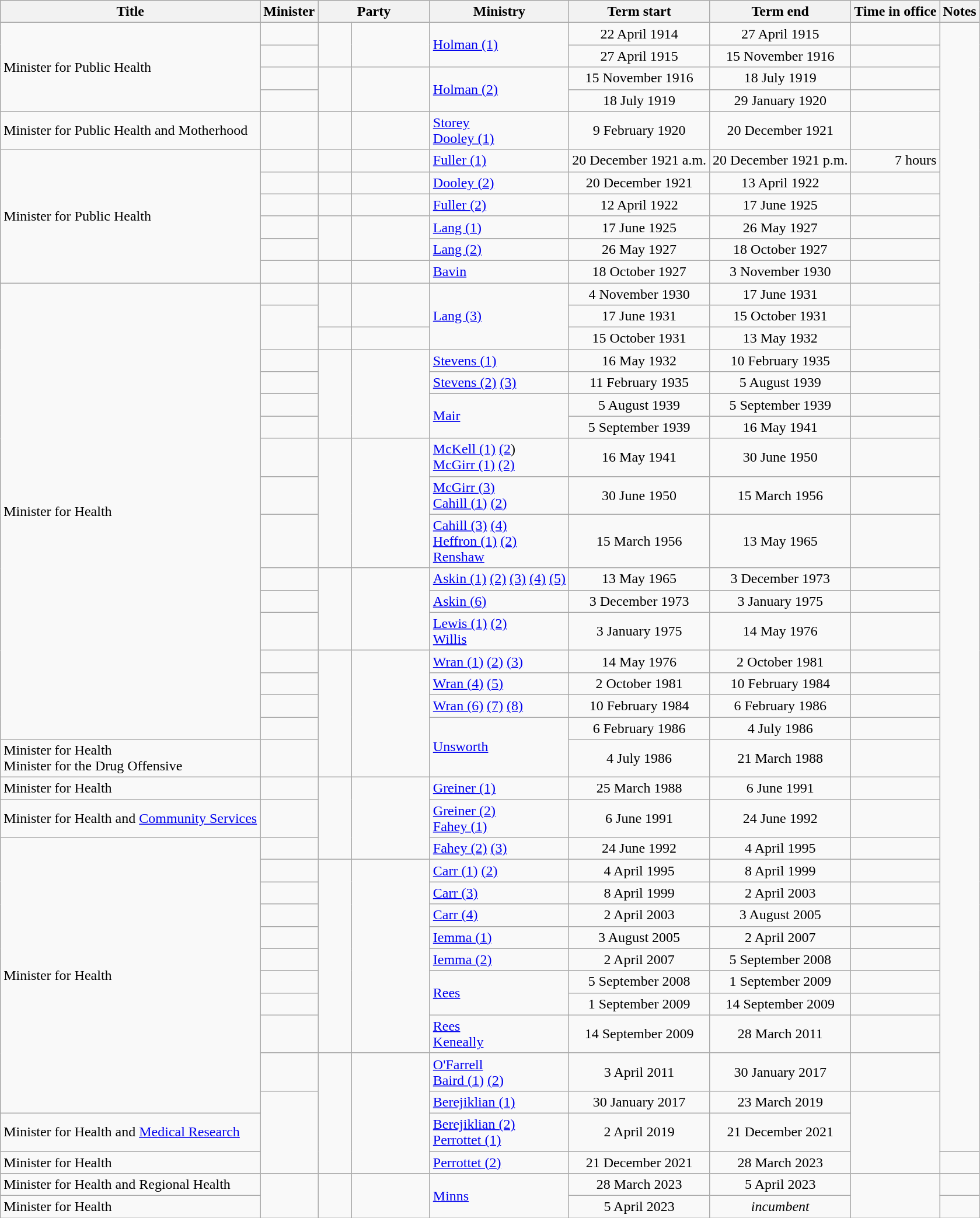<table class="wikitable sortable">
<tr>
<th>Title</th>
<th>Minister</th>
<th colspan=2>Party</th>
<th>Ministry</th>
<th>Term start</th>
<th>Term end</th>
<th>Time in office</th>
<th class="unsortable">Notes</th>
</tr>
<tr>
<td rowspan=4>Minister for Public Health</td>
<td></td>
<td rowspan=2 > </td>
<td rowspan=2 width=8%></td>
<td rowspan=2><a href='#'>Holman (1)</a></td>
<td align=center>22 April 1914</td>
<td align=center>27 April 1915</td>
<td align=right></td>
</tr>
<tr>
<td></td>
<td align=center>27 April 1915</td>
<td align=center>15 November 1916</td>
<td align=right></td>
</tr>
<tr>
<td></td>
<td rowspan=2 > </td>
<td rowspan=2></td>
<td rowspan=2><a href='#'>Holman (2)</a></td>
<td align=center>15 November 1916</td>
<td align=center>18 July 1919</td>
<td align=right></td>
</tr>
<tr>
<td></td>
<td align=center>18 July 1919</td>
<td align=center>29 January 1920</td>
<td align=right></td>
</tr>
<tr>
<td>Minister for Public Health and Motherhood</td>
<td></td>
<td> </td>
<td></td>
<td><a href='#'>Storey</a><br><a href='#'>Dooley (1)</a></td>
<td align=center>9 February 1920</td>
<td align=center>20 December 1921</td>
<td align=right></td>
</tr>
<tr>
<td rowspan=6>Minister for Public Health</td>
<td></td>
<td> </td>
<td></td>
<td><a href='#'>Fuller (1)</a></td>
<td align=center data-sort-value="20 December 1921">20 December 1921 a.m.</td>
<td align=center data-sort-value="20 December 1921">20 December 1921 p.m.</td>
<td align=right> 7 hours</td>
</tr>
<tr>
<td></td>
<td> </td>
<td></td>
<td><a href='#'>Dooley (2)</a></td>
<td align=center>20 December 1921</td>
<td align=center>13 April 1922</td>
<td align=right></td>
</tr>
<tr>
<td></td>
<td> </td>
<td></td>
<td><a href='#'>Fuller (2)</a></td>
<td align=center>12 April 1922</td>
<td align=center>17 June 1925</td>
<td align=right></td>
</tr>
<tr>
<td></td>
<td rowspan=2 > </td>
<td rowspan=2></td>
<td><a href='#'>Lang (1)</a></td>
<td align=center>17 June 1925</td>
<td align=center>26 May 1927</td>
<td align=right></td>
</tr>
<tr>
<td></td>
<td><a href='#'>Lang (2)</a></td>
<td align=center>26 May 1927</td>
<td align=center>18 October 1927</td>
<td align=right></td>
</tr>
<tr>
<td></td>
<td> </td>
<td></td>
<td><a href='#'>Bavin</a></td>
<td align=center>18 October 1927</td>
<td align=center>3 November 1930</td>
<td align=right></td>
</tr>
<tr>
<td rowspan=17>Minister for Health</td>
<td></td>
<td rowspan=2 > </td>
<td rowspan=2></td>
<td rowspan=3><a href='#'>Lang (3)</a></td>
<td align=center>4 November 1930</td>
<td align=center>17 June 1931</td>
<td align=right></td>
</tr>
<tr>
<td rowspan=2></td>
<td align=center>17 June 1931</td>
<td align=center>15 October 1931</td>
<td rowspan=2 align=right></td>
</tr>
<tr>
<td> </td>
<td></td>
<td align=center>15 October 1931</td>
<td align=center>13 May 1932</td>
</tr>
<tr>
<td></td>
<td rowspan=4 > </td>
<td rowspan=4></td>
<td><a href='#'>Stevens (1)</a></td>
<td align=center>16 May 1932</td>
<td align=center>10 February 1935</td>
<td align=right></td>
</tr>
<tr>
<td></td>
<td><a href='#'>Stevens (2)</a> <a href='#'>(3)</a></td>
<td align=center>11 February 1935</td>
<td align=center>5 August 1939</td>
<td align=right></td>
</tr>
<tr>
<td></td>
<td rowspan=2><a href='#'>Mair</a></td>
<td align=center>5 August 1939</td>
<td align=center>5 September 1939</td>
<td align=right></td>
</tr>
<tr>
<td></td>
<td align=center>5 September 1939</td>
<td align=center>16 May 1941</td>
<td align=right></td>
</tr>
<tr>
<td></td>
<td rowspan=3 > </td>
<td rowspan=3></td>
<td><a href='#'>McKell (1)</a> <a href='#'>(2</a>)<br><a href='#'>McGirr (1)</a> <a href='#'>(2)</a></td>
<td align=center>16 May 1941</td>
<td align=center>30 June 1950</td>
<td align=right></td>
</tr>
<tr>
<td></td>
<td><a href='#'>McGirr (3)</a><br><a href='#'>Cahill (1)</a> <a href='#'>(2)</a></td>
<td align=center>30 June 1950</td>
<td align=center>15 March 1956</td>
<td align=right></td>
</tr>
<tr>
<td></td>
<td><a href='#'>Cahill (3)</a> <a href='#'>(4)</a><br><a href='#'>Heffron (1)</a> <a href='#'>(2)</a><br><a href='#'>Renshaw</a></td>
<td align=center>15 March 1956</td>
<td align=center>13 May 1965</td>
<td align=right><strong></strong></td>
</tr>
<tr>
<td></td>
<td rowspan=3 > </td>
<td rowspan=3></td>
<td><a href='#'>Askin (1)</a> <a href='#'>(2)</a> <a href='#'>(3)</a> <a href='#'>(4)</a> <a href='#'>(5)</a></td>
<td align=center>13 May 1965</td>
<td align=center>3 December 1973</td>
<td align=right></td>
</tr>
<tr>
<td></td>
<td><a href='#'>Askin (6)</a></td>
<td align=center>3 December 1973</td>
<td align=center>3 January 1975</td>
<td align=right></td>
</tr>
<tr>
<td></td>
<td><a href='#'>Lewis (1)</a> <a href='#'>(2)</a><br><a href='#'>Willis</a></td>
<td align=center>3 January 1975</td>
<td align=center>14 May 1976</td>
<td align=right></td>
</tr>
<tr>
<td></td>
<td rowspan=5 > </td>
<td rowspan=5></td>
<td><a href='#'>Wran (1)</a> <a href='#'>(2)</a> <a href='#'>(3)</a></td>
<td align=center>14 May 1976</td>
<td align=center>2 October 1981</td>
<td align=right></td>
</tr>
<tr>
<td></td>
<td><a href='#'>Wran (4)</a> <a href='#'>(5)</a></td>
<td align=center>2 October 1981</td>
<td align=center>10 February 1984</td>
<td align=right></td>
</tr>
<tr>
<td></td>
<td><a href='#'>Wran (6)</a> <a href='#'>(7)</a> <a href='#'>(8)</a></td>
<td align=center>10 February 1984</td>
<td align=center>6 February 1986</td>
<td align=right></td>
</tr>
<tr>
<td></td>
<td rowspan=2><a href='#'>Unsworth</a></td>
<td align=center>6 February 1986</td>
<td align=center>4 July 1986</td>
<td align=right></td>
</tr>
<tr>
<td>Minister for Health<br>Minister for the Drug Offensive</td>
<td></td>
<td align=center>4 July 1986</td>
<td align=center>21 March 1988</td>
<td align=right></td>
</tr>
<tr>
<td>Minister for Health</td>
<td></td>
<td rowspan=3 > </td>
<td rowspan=3></td>
<td><a href='#'>Greiner (1)</a></td>
<td align=center>25 March 1988</td>
<td align=center>6 June 1991</td>
<td align=right></td>
</tr>
<tr>
<td>Minister for Health and <a href='#'>Community Services</a></td>
<td></td>
<td><a href='#'>Greiner (2)</a><br><a href='#'>Fahey (1)</a></td>
<td align=center>6 June 1991</td>
<td align=center>24 June 1992</td>
<td align=right></td>
</tr>
<tr>
<td rowspan=11>Minister for Health</td>
<td></td>
<td><a href='#'>Fahey (2)</a> <a href='#'>(3)</a></td>
<td align=center>24 June 1992</td>
<td align=center>4 April 1995</td>
<td align=right></td>
</tr>
<tr>
<td></td>
<td rowspan=8 > </td>
<td rowspan=8></td>
<td><a href='#'>Carr (1)</a> <a href='#'>(2)</a></td>
<td align=center>4 April 1995</td>
<td align=center>8 April 1999</td>
<td align=right></td>
</tr>
<tr>
<td></td>
<td><a href='#'>Carr (3)</a></td>
<td align=center>8 April 1999</td>
<td align=center>2 April 2003</td>
<td align=right></td>
</tr>
<tr>
<td></td>
<td><a href='#'>Carr (4)</a></td>
<td align=center>2 April 2003</td>
<td align=center>3 August 2005</td>
<td align=right></td>
</tr>
<tr>
<td></td>
<td><a href='#'>Iemma (1)</a></td>
<td align=center>3 August 2005</td>
<td align=center>2 April 2007</td>
<td align=right></td>
</tr>
<tr>
<td></td>
<td><a href='#'>Iemma (2)</a></td>
<td align=center>2 April 2007</td>
<td align=center>5 September 2008</td>
<td align=right></td>
</tr>
<tr>
<td></td>
<td rowspan=2><a href='#'>Rees</a></td>
<td align=center>5 September 2008</td>
<td align=center>1 September 2009</td>
<td align=right></td>
</tr>
<tr>
<td></td>
<td align=center>1 September 2009</td>
<td align=center>14 September 2009</td>
<td align=right></td>
</tr>
<tr>
<td></td>
<td><a href='#'>Rees</a><br><a href='#'>Keneally</a></td>
<td align=center>14 September 2009</td>
<td align=center>28 March 2011</td>
<td align=right></td>
</tr>
<tr>
<td></td>
<td rowspan=4 > </td>
<td rowspan="4"></td>
<td><a href='#'>O'Farrell</a><br><a href='#'>Baird (1)</a> <a href='#'>(2)</a></td>
<td align=center>3 April 2011</td>
<td align=center>30 January 2017</td>
<td align=right></td>
</tr>
<tr>
<td rowspan=3></td>
<td><a href='#'>Berejiklian (1)</a></td>
<td align=center>30 January 2017</td>
<td align=center>23 March 2019</td>
<td rowspan=3 align=right></td>
</tr>
<tr>
<td>Minister for Health and <a href='#'>Medical Research</a></td>
<td><a href='#'>Berejiklian (2)</a><br><a href='#'>Perrottet (1)</a></td>
<td align=center>2 April 2019</td>
<td align=center>21 December 2021</td>
</tr>
<tr>
<td>Minister for Health</td>
<td><a href='#'>Perrottet (2)</a></td>
<td align=center>21 December 2021</td>
<td align=center>28 March 2023</td>
<td></td>
</tr>
<tr>
<td>Minister for Health and Regional Health</td>
<td rowspan=2></td>
<td rowspan=2 > </td>
<td rowspan=2></td>
<td rowspan=2><a href='#'>Minns</a></td>
<td align=center>28 March 2023</td>
<td align=center>5 April 2023</td>
<td align=right rowspan=2></td>
<td></td>
</tr>
<tr>
<td>Minister for Health</td>
<td align=center>5 April 2023</td>
<td align=center><em>incumbent</em></td>
<td></td>
</tr>
</table>
